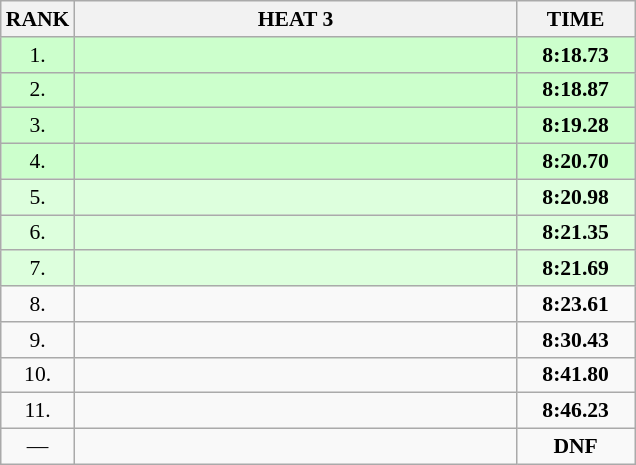<table class="wikitable" style="border-collapse: collapse; font-size: 90%;">
<tr>
<th>RANK</th>
<th style="width: 20em">HEAT 3</th>
<th style="width: 5em">TIME</th>
</tr>
<tr style="background:#ccffcc;">
<td align="center">1.</td>
<td></td>
<td align="center"><strong>8:18.73</strong></td>
</tr>
<tr style="background:#ccffcc;">
<td align="center">2.</td>
<td></td>
<td align="center"><strong>8:18.87</strong></td>
</tr>
<tr style="background:#ccffcc;">
<td align="center">3.</td>
<td></td>
<td align="center"><strong>8:19.28</strong></td>
</tr>
<tr style="background:#ccffcc;">
<td align="center">4.</td>
<td></td>
<td align="center"><strong>8:20.70</strong></td>
</tr>
<tr style="background:#ddffdd;">
<td align="center">5.</td>
<td></td>
<td align="center"><strong>8:20.98</strong></td>
</tr>
<tr style="background:#ddffdd;">
<td align="center">6.</td>
<td></td>
<td align="center"><strong>8:21.35</strong></td>
</tr>
<tr style="background:#ddffdd;">
<td align="center">7.</td>
<td></td>
<td align="center"><strong>8:21.69</strong></td>
</tr>
<tr>
<td align="center">8.</td>
<td></td>
<td align="center"><strong>8:23.61</strong></td>
</tr>
<tr>
<td align="center">9.</td>
<td></td>
<td align="center"><strong>8:30.43</strong></td>
</tr>
<tr>
<td align="center">10.</td>
<td></td>
<td align="center"><strong>8:41.80</strong></td>
</tr>
<tr>
<td align="center">11.</td>
<td></td>
<td align="center"><strong>8:46.23</strong></td>
</tr>
<tr>
<td align="center">—</td>
<td></td>
<td align="center"><strong>DNF</strong></td>
</tr>
</table>
